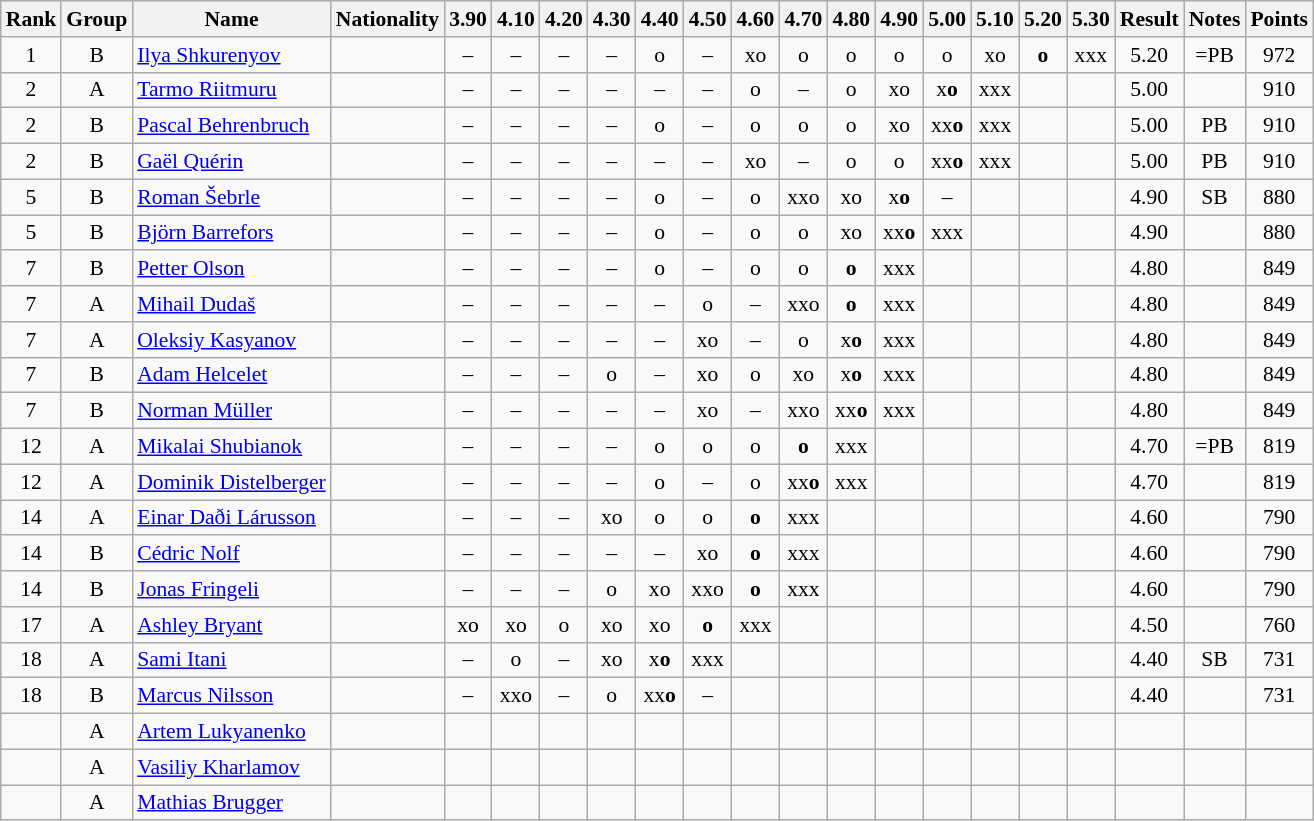<table class="wikitable sortable" style="text-align:center;font-size:90%">
<tr>
<th>Rank</th>
<th>Group</th>
<th>Name</th>
<th>Nationality</th>
<th>3.90</th>
<th>4.10</th>
<th>4.20</th>
<th>4.30</th>
<th>4.40</th>
<th>4.50</th>
<th>4.60</th>
<th>4.70</th>
<th>4.80</th>
<th>4.90</th>
<th>5.00</th>
<th>5.10</th>
<th>5.20</th>
<th>5.30</th>
<th>Result</th>
<th>Notes</th>
<th>Points</th>
</tr>
<tr>
<td>1</td>
<td>B</td>
<td align="left"><a href='#'>Ilya Shkurenyov</a></td>
<td align=left></td>
<td>–</td>
<td>–</td>
<td>–</td>
<td>–</td>
<td>o</td>
<td>–</td>
<td>xo</td>
<td>o</td>
<td>o</td>
<td>o</td>
<td>o</td>
<td>xo</td>
<td><strong>o</strong></td>
<td>xxx</td>
<td>5.20</td>
<td>=PB</td>
<td>972</td>
</tr>
<tr>
<td>2</td>
<td>A</td>
<td align="left"><a href='#'>Tarmo Riitmuru</a></td>
<td align=left></td>
<td>–</td>
<td>–</td>
<td>–</td>
<td>–</td>
<td>–</td>
<td>–</td>
<td>o</td>
<td>–</td>
<td>o</td>
<td>xo</td>
<td>x<strong>o</strong></td>
<td>xxx</td>
<td></td>
<td></td>
<td>5.00</td>
<td></td>
<td>910</td>
</tr>
<tr>
<td>2</td>
<td>B</td>
<td align="left"><a href='#'>Pascal Behrenbruch</a></td>
<td align=left></td>
<td>–</td>
<td>–</td>
<td>–</td>
<td>–</td>
<td>o</td>
<td>–</td>
<td>o</td>
<td>o</td>
<td>o</td>
<td>xo</td>
<td>xx<strong>o</strong></td>
<td>xxx</td>
<td></td>
<td></td>
<td>5.00</td>
<td>PB</td>
<td>910</td>
</tr>
<tr>
<td>2</td>
<td>B</td>
<td align="left"><a href='#'>Gaël Quérin</a></td>
<td align=left></td>
<td>–</td>
<td>–</td>
<td>–</td>
<td>–</td>
<td>–</td>
<td>–</td>
<td>xo</td>
<td>–</td>
<td>o</td>
<td>o</td>
<td>xx<strong>o</strong></td>
<td>xxx</td>
<td></td>
<td></td>
<td>5.00</td>
<td>PB</td>
<td>910</td>
</tr>
<tr>
<td>5</td>
<td>B</td>
<td align="left"><a href='#'>Roman Šebrle</a></td>
<td align=left></td>
<td>–</td>
<td>–</td>
<td>–</td>
<td>–</td>
<td>o</td>
<td>–</td>
<td>o</td>
<td>xxo</td>
<td>xo</td>
<td>x<strong>o</strong></td>
<td>–</td>
<td></td>
<td></td>
<td></td>
<td>4.90</td>
<td>SB</td>
<td>880</td>
</tr>
<tr>
<td>5</td>
<td>B</td>
<td align="left"><a href='#'>Björn Barrefors</a></td>
<td align=left></td>
<td>–</td>
<td>–</td>
<td>–</td>
<td>–</td>
<td>o</td>
<td>–</td>
<td>o</td>
<td>o</td>
<td>xo</td>
<td>xx<strong>o</strong></td>
<td>xxx</td>
<td></td>
<td></td>
<td></td>
<td>4.90</td>
<td></td>
<td>880</td>
</tr>
<tr>
<td>7</td>
<td>B</td>
<td align="left"><a href='#'>Petter Olson</a></td>
<td align=left></td>
<td>–</td>
<td>–</td>
<td>–</td>
<td>–</td>
<td>o</td>
<td>–</td>
<td>o</td>
<td>o</td>
<td><strong>o</strong></td>
<td>xxx</td>
<td></td>
<td></td>
<td></td>
<td></td>
<td>4.80</td>
<td></td>
<td>849</td>
</tr>
<tr>
<td>7</td>
<td>A</td>
<td align="left"><a href='#'>Mihail Dudaš</a></td>
<td align=left></td>
<td>–</td>
<td>–</td>
<td>–</td>
<td>–</td>
<td>–</td>
<td>o</td>
<td>–</td>
<td>xxo</td>
<td><strong>o</strong></td>
<td>xxx</td>
<td></td>
<td></td>
<td></td>
<td></td>
<td>4.80</td>
<td></td>
<td>849</td>
</tr>
<tr>
<td>7</td>
<td>A</td>
<td align="left"><a href='#'>Oleksiy Kasyanov</a></td>
<td align=left></td>
<td>–</td>
<td>–</td>
<td>–</td>
<td>–</td>
<td>–</td>
<td>xo</td>
<td>–</td>
<td>o</td>
<td>x<strong>o</strong></td>
<td>xxx</td>
<td></td>
<td></td>
<td></td>
<td></td>
<td>4.80</td>
<td></td>
<td>849</td>
</tr>
<tr>
<td>7</td>
<td>B</td>
<td align="left"><a href='#'>Adam Helcelet</a></td>
<td align=left></td>
<td>–</td>
<td>–</td>
<td>–</td>
<td>o</td>
<td>–</td>
<td>xo</td>
<td>o</td>
<td>xo</td>
<td>x<strong>o</strong></td>
<td>xxx</td>
<td></td>
<td></td>
<td></td>
<td></td>
<td>4.80</td>
<td></td>
<td>849</td>
</tr>
<tr>
<td>7</td>
<td>B</td>
<td align="left"><a href='#'>Norman Müller</a></td>
<td align=left></td>
<td>–</td>
<td>–</td>
<td>–</td>
<td>–</td>
<td>–</td>
<td>xo</td>
<td>–</td>
<td>xxo</td>
<td>xx<strong>o</strong></td>
<td>xxx</td>
<td></td>
<td></td>
<td></td>
<td></td>
<td>4.80</td>
<td></td>
<td>849</td>
</tr>
<tr>
<td>12</td>
<td>A</td>
<td align="left"><a href='#'>Mikalai Shubianok</a></td>
<td align=left></td>
<td>–</td>
<td>–</td>
<td>–</td>
<td>–</td>
<td>o</td>
<td>o</td>
<td>o</td>
<td><strong>o</strong></td>
<td>xxx</td>
<td></td>
<td></td>
<td></td>
<td></td>
<td></td>
<td>4.70</td>
<td>=PB</td>
<td>819</td>
</tr>
<tr>
<td>12</td>
<td>A</td>
<td align="left"><a href='#'>Dominik Distelberger</a></td>
<td align=left></td>
<td>–</td>
<td>–</td>
<td>–</td>
<td>–</td>
<td>o</td>
<td>–</td>
<td>o</td>
<td>xx<strong>o</strong></td>
<td>xxx</td>
<td></td>
<td></td>
<td></td>
<td></td>
<td></td>
<td>4.70</td>
<td></td>
<td>819</td>
</tr>
<tr>
<td>14</td>
<td>A</td>
<td align="left"><a href='#'>Einar Daði Lárusson</a></td>
<td align=left></td>
<td>–</td>
<td>–</td>
<td>–</td>
<td>xo</td>
<td>o</td>
<td>o</td>
<td><strong>o</strong></td>
<td>xxx</td>
<td></td>
<td></td>
<td></td>
<td></td>
<td></td>
<td></td>
<td>4.60</td>
<td></td>
<td>790</td>
</tr>
<tr>
<td>14</td>
<td>B</td>
<td align="left"><a href='#'>Cédric Nolf</a></td>
<td align=left></td>
<td>–</td>
<td>–</td>
<td>–</td>
<td>–</td>
<td>–</td>
<td>xo</td>
<td><strong>o</strong></td>
<td>xxx</td>
<td></td>
<td></td>
<td></td>
<td></td>
<td></td>
<td></td>
<td>4.60</td>
<td></td>
<td>790</td>
</tr>
<tr>
<td>14</td>
<td>B</td>
<td align="left"><a href='#'>Jonas Fringeli</a></td>
<td align=left></td>
<td>–</td>
<td>–</td>
<td>–</td>
<td>o</td>
<td>xo</td>
<td>xxo</td>
<td><strong>o</strong></td>
<td>xxx</td>
<td></td>
<td></td>
<td></td>
<td></td>
<td></td>
<td></td>
<td>4.60</td>
<td></td>
<td>790</td>
</tr>
<tr>
<td>17</td>
<td>A</td>
<td align="left"><a href='#'>Ashley Bryant</a></td>
<td align=left></td>
<td>xo</td>
<td>xo</td>
<td>o</td>
<td>xo</td>
<td>xo</td>
<td><strong>o</strong></td>
<td>xxx</td>
<td></td>
<td></td>
<td></td>
<td></td>
<td></td>
<td></td>
<td></td>
<td>4.50</td>
<td></td>
<td>760</td>
</tr>
<tr>
<td>18</td>
<td>A</td>
<td align="left"><a href='#'>Sami Itani</a></td>
<td align=left></td>
<td>–</td>
<td>o</td>
<td>–</td>
<td>xo</td>
<td>x<strong>o</strong></td>
<td>xxx</td>
<td></td>
<td></td>
<td></td>
<td></td>
<td></td>
<td></td>
<td></td>
<td></td>
<td>4.40</td>
<td>SB</td>
<td>731</td>
</tr>
<tr>
<td>18</td>
<td>B</td>
<td align="left"><a href='#'>Marcus Nilsson</a></td>
<td align=left></td>
<td>–</td>
<td>xxo</td>
<td>–</td>
<td>o</td>
<td>xx<strong>o</strong></td>
<td>–</td>
<td></td>
<td></td>
<td></td>
<td></td>
<td></td>
<td></td>
<td></td>
<td></td>
<td>4.40</td>
<td></td>
<td>731</td>
</tr>
<tr>
<td></td>
<td>A</td>
<td align="left"><a href='#'>Artem Lukyanenko</a></td>
<td align=left></td>
<td></td>
<td></td>
<td></td>
<td></td>
<td></td>
<td></td>
<td></td>
<td></td>
<td></td>
<td></td>
<td></td>
<td></td>
<td></td>
<td></td>
<td></td>
<td></td>
<td></td>
</tr>
<tr>
<td></td>
<td>A</td>
<td align="left"><a href='#'>Vasiliy Kharlamov</a></td>
<td align=left></td>
<td></td>
<td></td>
<td></td>
<td></td>
<td></td>
<td></td>
<td></td>
<td></td>
<td></td>
<td></td>
<td></td>
<td></td>
<td></td>
<td></td>
<td></td>
<td></td>
<td></td>
</tr>
<tr>
<td></td>
<td>A</td>
<td align="left"><a href='#'>Mathias Brugger</a></td>
<td align=left></td>
<td></td>
<td></td>
<td></td>
<td></td>
<td></td>
<td></td>
<td></td>
<td></td>
<td></td>
<td></td>
<td></td>
<td></td>
<td></td>
<td></td>
<td></td>
<td></td>
<td></td>
</tr>
</table>
